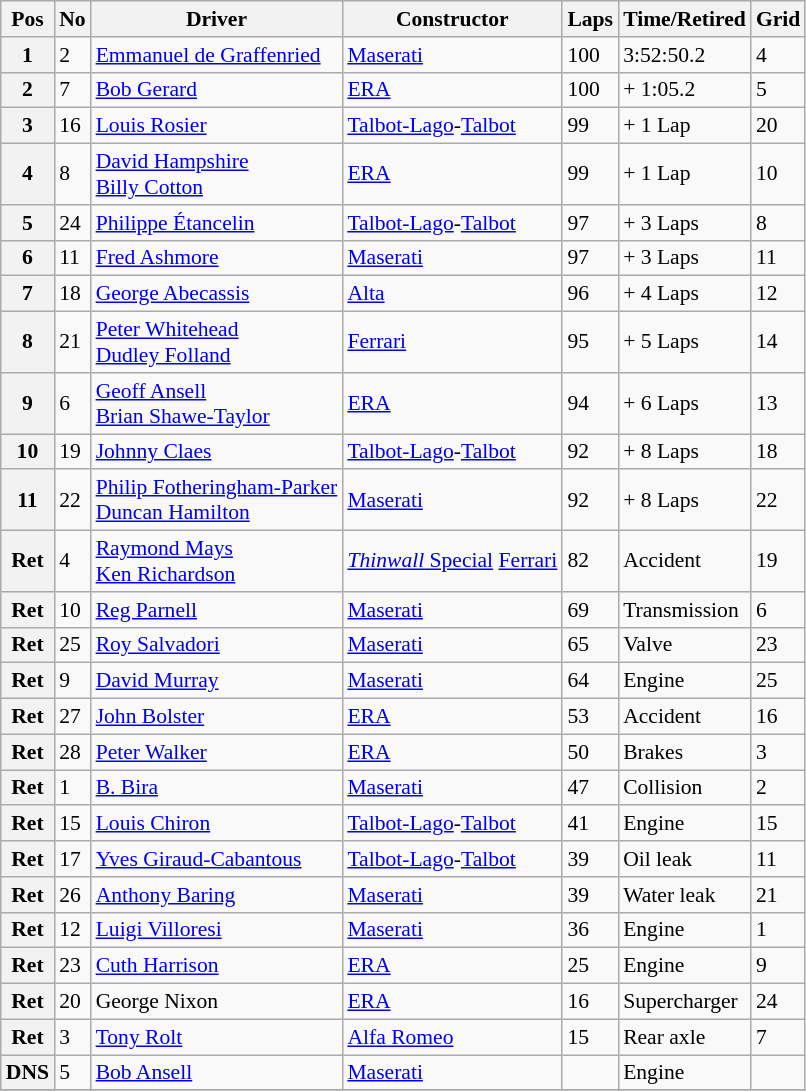<table class="wikitable" style="font-size: 90%;">
<tr>
<th>Pos</th>
<th>No</th>
<th>Driver</th>
<th>Constructor</th>
<th>Laps</th>
<th>Time/Retired</th>
<th>Grid</th>
</tr>
<tr>
<th>1</th>
<td>2</td>
<td> <a href='#'>Emmanuel de Graffenried</a></td>
<td><a href='#'>Maserati</a></td>
<td>100</td>
<td>3:52:50.2</td>
<td>4</td>
</tr>
<tr>
<th>2</th>
<td>7</td>
<td> <a href='#'>Bob Gerard</a></td>
<td><a href='#'>ERA</a></td>
<td>100</td>
<td>+ 1:05.2</td>
<td>5</td>
</tr>
<tr>
<th>3</th>
<td>16</td>
<td> <a href='#'>Louis Rosier</a></td>
<td><a href='#'>Talbot-Lago</a>-<a href='#'>Talbot</a></td>
<td>99</td>
<td>+ 1 Lap</td>
<td>20</td>
</tr>
<tr>
<th>4</th>
<td>8</td>
<td> <a href='#'>David Hampshire</a><br> <a href='#'>Billy Cotton</a></td>
<td><a href='#'>ERA</a></td>
<td>99</td>
<td>+ 1 Lap</td>
<td>10</td>
</tr>
<tr>
<th>5</th>
<td>24</td>
<td> <a href='#'>Philippe Étancelin</a></td>
<td><a href='#'>Talbot-Lago</a>-<a href='#'>Talbot</a></td>
<td>97</td>
<td>+ 3 Laps</td>
<td>8</td>
</tr>
<tr>
<th>6</th>
<td>11</td>
<td> <a href='#'>Fred Ashmore</a></td>
<td><a href='#'>Maserati</a></td>
<td>97</td>
<td>+ 3 Laps</td>
<td>11</td>
</tr>
<tr>
<th>7</th>
<td>18</td>
<td> <a href='#'>George Abecassis</a></td>
<td><a href='#'>Alta</a></td>
<td>96</td>
<td>+ 4 Laps</td>
<td>12</td>
</tr>
<tr>
<th>8</th>
<td>21</td>
<td> <a href='#'>Peter Whitehead</a><br> <a href='#'>Dudley Folland</a></td>
<td><a href='#'>Ferrari</a></td>
<td>95</td>
<td>+ 5 Laps</td>
<td>14</td>
</tr>
<tr>
<th>9</th>
<td>6</td>
<td> <a href='#'>Geoff Ansell</a><br> <a href='#'>Brian Shawe-Taylor</a></td>
<td><a href='#'>ERA</a></td>
<td>94</td>
<td>+ 6 Laps</td>
<td>13</td>
</tr>
<tr>
<th>10</th>
<td>19</td>
<td> <a href='#'>Johnny Claes</a></td>
<td><a href='#'>Talbot-Lago</a>-<a href='#'>Talbot</a></td>
<td>92</td>
<td>+ 8 Laps</td>
<td>18</td>
</tr>
<tr>
<th>11</th>
<td>22</td>
<td> <a href='#'>Philip Fotheringham-Parker</a><br> <a href='#'>Duncan Hamilton</a></td>
<td><a href='#'>Maserati</a></td>
<td>92</td>
<td>+ 8 Laps</td>
<td>22</td>
</tr>
<tr>
<th>Ret</th>
<td>4</td>
<td> <a href='#'>Raymond Mays</a><br> <a href='#'>Ken Richardson</a></td>
<td><a href='#'><em>Thinwall</em> Special</a> <a href='#'>Ferrari</a></td>
<td>82</td>
<td>Accident</td>
<td>19</td>
</tr>
<tr>
<th>Ret</th>
<td>10</td>
<td> <a href='#'>Reg Parnell</a></td>
<td><a href='#'>Maserati</a></td>
<td>69</td>
<td>Transmission</td>
<td>6</td>
</tr>
<tr>
<th>Ret</th>
<td>25</td>
<td> <a href='#'>Roy Salvadori</a></td>
<td><a href='#'>Maserati</a></td>
<td>65</td>
<td>Valve</td>
<td>23</td>
</tr>
<tr>
<th>Ret</th>
<td>9</td>
<td> <a href='#'>David Murray</a></td>
<td><a href='#'>Maserati</a></td>
<td>64</td>
<td>Engine</td>
<td>25</td>
</tr>
<tr>
<th>Ret</th>
<td>27</td>
<td> <a href='#'>John Bolster</a></td>
<td><a href='#'>ERA</a></td>
<td>53</td>
<td>Accident</td>
<td>16</td>
</tr>
<tr>
<th>Ret</th>
<td>28</td>
<td> <a href='#'>Peter Walker</a></td>
<td><a href='#'>ERA</a></td>
<td>50</td>
<td>Brakes</td>
<td>3</td>
</tr>
<tr>
<th>Ret</th>
<td>1</td>
<td> <a href='#'>B. Bira</a></td>
<td><a href='#'>Maserati</a></td>
<td>47</td>
<td>Collision</td>
<td>2</td>
</tr>
<tr>
<th>Ret</th>
<td>15</td>
<td> <a href='#'>Louis Chiron</a></td>
<td><a href='#'>Talbot-Lago</a>-<a href='#'>Talbot</a></td>
<td>41</td>
<td>Engine</td>
<td>15</td>
</tr>
<tr>
<th>Ret</th>
<td>17</td>
<td> <a href='#'>Yves Giraud-Cabantous</a></td>
<td><a href='#'>Talbot-Lago</a>-<a href='#'>Talbot</a></td>
<td>39</td>
<td>Oil leak</td>
<td>11</td>
</tr>
<tr>
<th>Ret</th>
<td>26</td>
<td> <a href='#'>Anthony Baring</a></td>
<td><a href='#'>Maserati</a></td>
<td>39</td>
<td>Water leak</td>
<td>21</td>
</tr>
<tr>
<th>Ret</th>
<td>12</td>
<td> <a href='#'>Luigi Villoresi</a></td>
<td><a href='#'>Maserati</a></td>
<td>36</td>
<td>Engine</td>
<td>1</td>
</tr>
<tr>
<th>Ret</th>
<td>23</td>
<td> <a href='#'>Cuth Harrison</a></td>
<td><a href='#'>ERA</a></td>
<td>25</td>
<td>Engine</td>
<td>9</td>
</tr>
<tr>
<th>Ret</th>
<td>20</td>
<td> George Nixon</td>
<td><a href='#'>ERA</a></td>
<td>16</td>
<td>Supercharger</td>
<td>24</td>
</tr>
<tr>
<th>Ret</th>
<td>3</td>
<td> <a href='#'>Tony Rolt</a></td>
<td><a href='#'>Alfa Romeo</a></td>
<td>15</td>
<td>Rear axle</td>
<td>7</td>
</tr>
<tr>
<th>DNS</th>
<td>5</td>
<td> <a href='#'>Bob Ansell</a></td>
<td><a href='#'>Maserati</a></td>
<td></td>
<td>Engine</td>
<td></td>
</tr>
<tr>
</tr>
</table>
